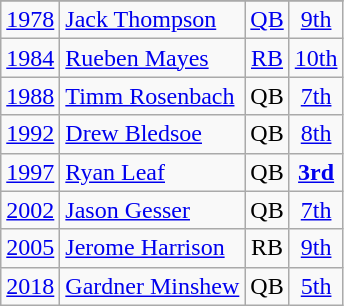<table class=wikitable style="text-align:center">
<tr>
</tr>
<tr>
<td><a href='#'>1978</a></td>
<td align=left><a href='#'>Jack Thompson</a></td>
<td><a href='#'>QB</a></td>
<td> <a href='#'>9th</a></td>
</tr>
<tr>
<td><a href='#'>1984</a></td>
<td align=left><a href='#'>Rueben Mayes</a></td>
<td><a href='#'>RB</a></td>
<td> <a href='#'>10th</a></td>
</tr>
<tr>
<td><a href='#'>1988</a></td>
<td align=left><a href='#'>Timm Rosenbach</a></td>
<td>QB</td>
<td> <a href='#'>7th</a></td>
</tr>
<tr>
<td><a href='#'>1992</a></td>
<td align=left><a href='#'>Drew Bledsoe</a></td>
<td>QB</td>
<td> <a href='#'>8th</a></td>
</tr>
<tr>
<td><a href='#'>1997</a></td>
<td align=left><a href='#'>Ryan Leaf</a></td>
<td>QB</td>
<td> <strong><a href='#'>3rd</a></strong></td>
</tr>
<tr>
<td><a href='#'>2002</a></td>
<td align=left><a href='#'>Jason Gesser</a></td>
<td>QB</td>
<td> <a href='#'>7th</a></td>
</tr>
<tr>
<td><a href='#'>2005</a></td>
<td align=left><a href='#'>Jerome Harrison</a></td>
<td>RB</td>
<td> <a href='#'>9th</a></td>
</tr>
<tr>
<td><a href='#'>2018</a></td>
<td align=left><a href='#'>Gardner Minshew</a></td>
<td>QB</td>
<td> <a href='#'>5th</a></td>
</tr>
</table>
